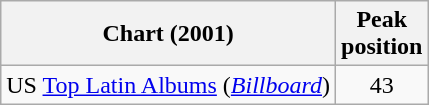<table class="wikitable">
<tr>
<th>Chart (2001)</th>
<th>Peak<br>position</th>
</tr>
<tr>
<td>US <a href='#'>Top Latin Albums</a> (<a href='#'><em>Billboard</em></a>)</td>
<td align="center">43</td>
</tr>
</table>
